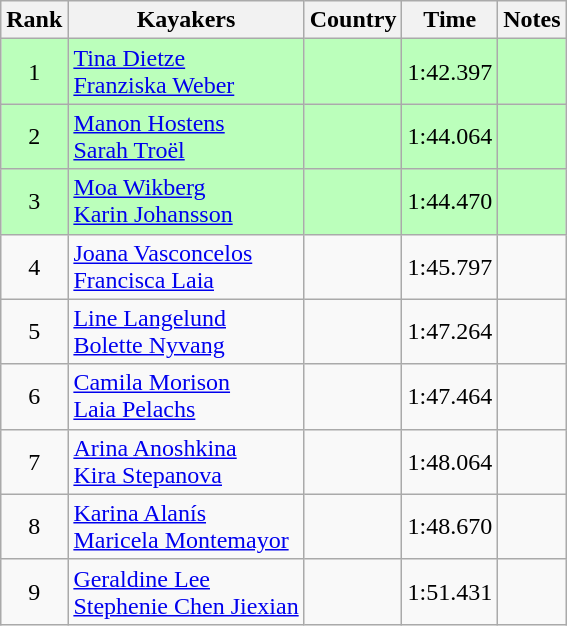<table class="wikitable" style="text-align:center">
<tr>
<th>Rank</th>
<th>Kayakers</th>
<th>Country</th>
<th>Time</th>
<th>Notes</th>
</tr>
<tr bgcolor=bbffbb>
<td>1</td>
<td align="left"><a href='#'>Tina Dietze</a><br><a href='#'>Franziska Weber</a></td>
<td align="left"></td>
<td>1:42.397</td>
<td></td>
</tr>
<tr bgcolor=bbffbb>
<td>2</td>
<td align="left"><a href='#'>Manon Hostens</a><br><a href='#'>Sarah Troël</a></td>
<td align="left"></td>
<td>1:44.064</td>
<td></td>
</tr>
<tr bgcolor=bbffbb>
<td>3</td>
<td align="left"><a href='#'>Moa Wikberg</a><br><a href='#'>Karin Johansson</a></td>
<td align="left"></td>
<td>1:44.470</td>
<td></td>
</tr>
<tr>
<td>4</td>
<td align="left"><a href='#'>Joana Vasconcelos</a><br><a href='#'>Francisca Laia</a></td>
<td align="left"></td>
<td>1:45.797</td>
<td></td>
</tr>
<tr>
<td>5</td>
<td align="left"><a href='#'>Line Langelund</a><br><a href='#'>Bolette Nyvang</a></td>
<td align="left"></td>
<td>1:47.264</td>
<td></td>
</tr>
<tr>
<td>6</td>
<td align="left"><a href='#'>Camila Morison</a><br><a href='#'>Laia Pelachs</a></td>
<td align="left"></td>
<td>1:47.464</td>
<td></td>
</tr>
<tr>
<td>7</td>
<td align="left"><a href='#'>Arina Anoshkina</a><br><a href='#'>Kira Stepanova</a></td>
<td align="left"></td>
<td>1:48.064</td>
<td></td>
</tr>
<tr>
<td>8</td>
<td align="left"><a href='#'>Karina Alanís</a><br><a href='#'>Maricela Montemayor</a></td>
<td align="left"></td>
<td>1:48.670</td>
<td></td>
</tr>
<tr>
<td>9</td>
<td align="left"><a href='#'>Geraldine Lee</a><br><a href='#'>Stephenie Chen Jiexian</a></td>
<td align="left"></td>
<td>1:51.431</td>
<td></td>
</tr>
</table>
